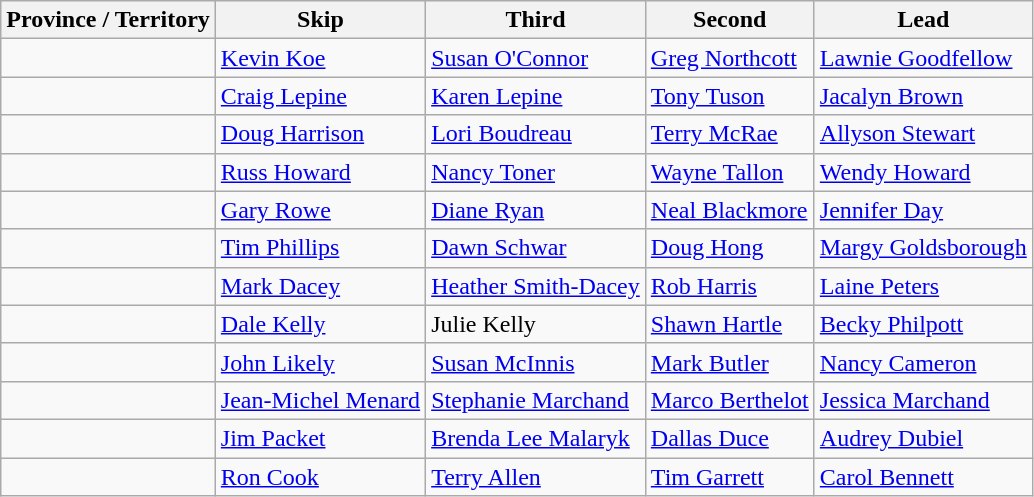<table class="wikitable">
<tr>
<th>Province / Territory</th>
<th>Skip</th>
<th>Third</th>
<th>Second</th>
<th>Lead</th>
</tr>
<tr>
<td></td>
<td><a href='#'>Kevin Koe</a></td>
<td><a href='#'>Susan O'Connor</a></td>
<td><a href='#'>Greg Northcott</a></td>
<td><a href='#'>Lawnie Goodfellow</a></td>
</tr>
<tr>
<td></td>
<td><a href='#'>Craig Lepine</a></td>
<td><a href='#'>Karen Lepine</a></td>
<td><a href='#'>Tony Tuson</a></td>
<td><a href='#'>Jacalyn Brown</a></td>
</tr>
<tr>
<td></td>
<td><a href='#'>Doug Harrison</a></td>
<td><a href='#'>Lori Boudreau</a></td>
<td><a href='#'>Terry McRae</a></td>
<td><a href='#'>Allyson Stewart</a></td>
</tr>
<tr>
<td></td>
<td><a href='#'>Russ Howard</a></td>
<td><a href='#'>Nancy Toner</a></td>
<td><a href='#'>Wayne Tallon</a></td>
<td><a href='#'>Wendy Howard</a></td>
</tr>
<tr>
<td></td>
<td><a href='#'>Gary Rowe</a></td>
<td><a href='#'>Diane Ryan</a></td>
<td><a href='#'>Neal Blackmore</a></td>
<td><a href='#'>Jennifer Day</a></td>
</tr>
<tr>
<td></td>
<td><a href='#'>Tim Phillips</a></td>
<td><a href='#'>Dawn Schwar</a></td>
<td><a href='#'>Doug Hong</a></td>
<td><a href='#'>Margy Goldsborough</a></td>
</tr>
<tr>
<td></td>
<td><a href='#'>Mark Dacey</a></td>
<td><a href='#'>Heather Smith-Dacey</a></td>
<td><a href='#'>Rob Harris</a></td>
<td><a href='#'>Laine Peters</a></td>
</tr>
<tr>
<td></td>
<td><a href='#'>Dale Kelly</a></td>
<td>Julie Kelly</td>
<td><a href='#'>Shawn Hartle</a></td>
<td><a href='#'>Becky Philpott</a></td>
</tr>
<tr>
<td></td>
<td><a href='#'>John Likely</a></td>
<td><a href='#'>Susan McInnis</a></td>
<td><a href='#'>Mark Butler</a></td>
<td><a href='#'>Nancy Cameron</a></td>
</tr>
<tr>
<td></td>
<td><a href='#'>Jean-Michel Menard</a></td>
<td><a href='#'>Stephanie Marchand</a></td>
<td><a href='#'>Marco Berthelot</a></td>
<td><a href='#'>Jessica Marchand</a></td>
</tr>
<tr>
<td></td>
<td><a href='#'>Jim Packet</a></td>
<td><a href='#'>Brenda Lee Malaryk</a></td>
<td><a href='#'>Dallas Duce</a></td>
<td><a href='#'>Audrey Dubiel</a></td>
</tr>
<tr>
<td></td>
<td><a href='#'>Ron Cook</a></td>
<td><a href='#'>Terry Allen</a></td>
<td><a href='#'>Tim Garrett</a></td>
<td><a href='#'>Carol Bennett</a></td>
</tr>
</table>
